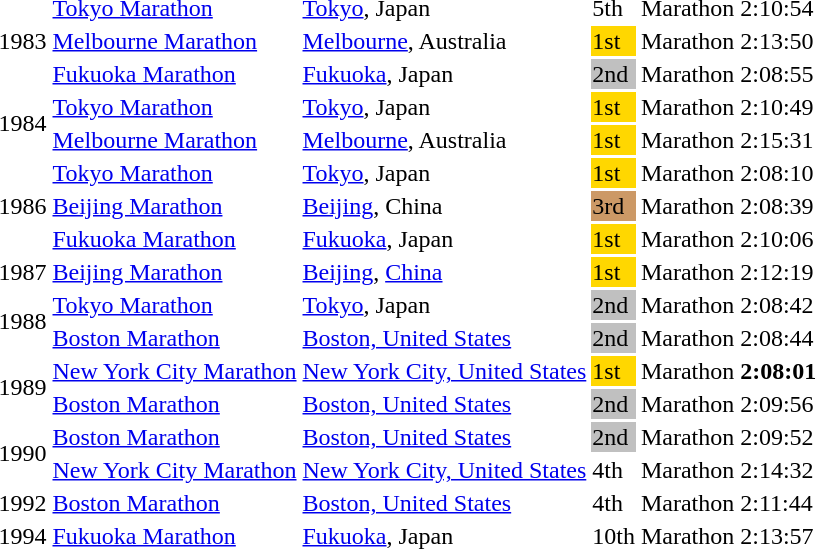<table>
<tr>
<td rowspan=3>1983</td>
<td><a href='#'>Tokyo Marathon</a></td>
<td><a href='#'>Tokyo</a>, Japan</td>
<td>5th</td>
<td>Marathon</td>
<td>2:10:54</td>
</tr>
<tr>
<td><a href='#'>Melbourne Marathon</a></td>
<td><a href='#'>Melbourne</a>, Australia</td>
<td bgcolor="gold">1st</td>
<td>Marathon</td>
<td>2:13:50</td>
</tr>
<tr>
<td><a href='#'>Fukuoka Marathon</a></td>
<td><a href='#'>Fukuoka</a>, Japan</td>
<td bgcolor="silver">2nd</td>
<td>Marathon</td>
<td>2:08:55</td>
</tr>
<tr>
<td rowspan=2>1984</td>
<td><a href='#'>Tokyo Marathon</a></td>
<td><a href='#'>Tokyo</a>, Japan</td>
<td bgcolor="gold">1st</td>
<td>Marathon</td>
<td>2:10:49</td>
</tr>
<tr>
<td><a href='#'>Melbourne Marathon</a></td>
<td><a href='#'>Melbourne</a>, Australia</td>
<td bgcolor="gold">1st</td>
<td>Marathon</td>
<td>2:15:31</td>
</tr>
<tr>
<td rowspan=3>1986</td>
<td><a href='#'>Tokyo Marathon</a></td>
<td><a href='#'>Tokyo</a>, Japan</td>
<td bgcolor="gold">1st</td>
<td>Marathon</td>
<td>2:08:10</td>
</tr>
<tr>
<td><a href='#'>Beijing Marathon</a></td>
<td><a href='#'>Beijing</a>, China</td>
<td bgcolor="cc9966">3rd</td>
<td>Marathon</td>
<td>2:08:39</td>
</tr>
<tr>
<td><a href='#'>Fukuoka Marathon</a></td>
<td><a href='#'>Fukuoka</a>, Japan</td>
<td bgcolor="gold">1st</td>
<td>Marathon</td>
<td>2:10:06</td>
</tr>
<tr>
<td>1987</td>
<td><a href='#'>Beijing Marathon</a></td>
<td><a href='#'>Beijing</a>, <a href='#'>China</a></td>
<td bgcolor="gold">1st</td>
<td>Marathon</td>
<td>2:12:19</td>
</tr>
<tr>
<td rowspan=2>1988</td>
<td><a href='#'>Tokyo Marathon</a></td>
<td><a href='#'>Tokyo</a>, Japan</td>
<td bgcolor="silver">2nd</td>
<td>Marathon</td>
<td>2:08:42</td>
</tr>
<tr>
<td><a href='#'>Boston Marathon</a></td>
<td><a href='#'>Boston, United States</a></td>
<td bgcolor="silver">2nd</td>
<td>Marathon</td>
<td>2:08:44</td>
</tr>
<tr>
<td rowspan=2>1989</td>
<td><a href='#'>New York City Marathon</a></td>
<td><a href='#'>New York City, United States</a></td>
<td bgcolor="gold">1st</td>
<td>Marathon</td>
<td><strong>2:08:01</strong></td>
</tr>
<tr>
<td><a href='#'>Boston Marathon</a></td>
<td><a href='#'>Boston, United States</a></td>
<td bgcolor="silver">2nd</td>
<td>Marathon</td>
<td>2:09:56</td>
</tr>
<tr>
<td rowspan=2>1990</td>
<td><a href='#'>Boston Marathon</a></td>
<td><a href='#'>Boston, United States</a></td>
<td bgcolor="silver">2nd</td>
<td>Marathon</td>
<td>2:09:52</td>
</tr>
<tr>
<td><a href='#'>New York City Marathon</a></td>
<td><a href='#'>New York City, United States</a></td>
<td>4th</td>
<td>Marathon</td>
<td>2:14:32</td>
</tr>
<tr>
<td>1992</td>
<td><a href='#'>Boston Marathon</a></td>
<td><a href='#'>Boston, United States</a></td>
<td>4th</td>
<td>Marathon</td>
<td>2:11:44</td>
</tr>
<tr>
<td>1994</td>
<td><a href='#'>Fukuoka Marathon</a></td>
<td><a href='#'>Fukuoka</a>, Japan</td>
<td>10th</td>
<td>Marathon</td>
<td>2:13:57</td>
</tr>
</table>
